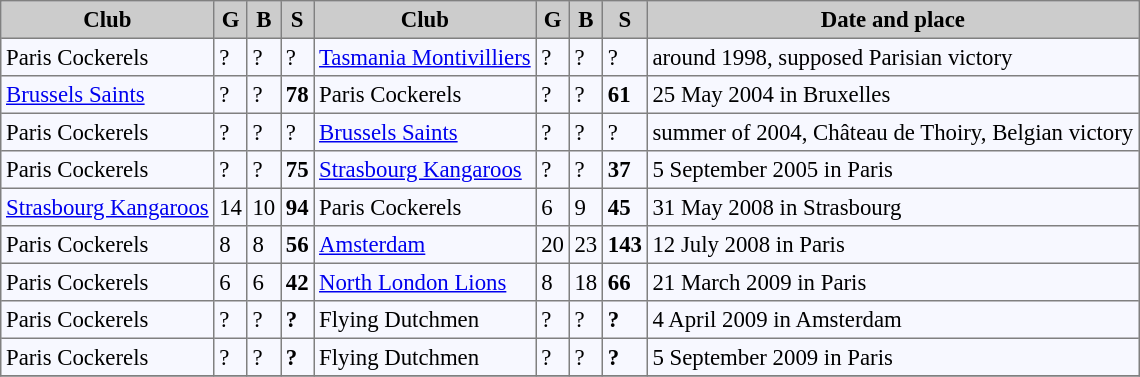<table bgcolor="#f7f8ff" cellpadding="3" cellspacing="0" border="1" style="font-size: 95%; border: gray solid 1px; border-collapse: collapse;">
<tr bgcolor="#CCCCCC">
<th>Club</th>
<th>G</th>
<th>B</th>
<th>S</th>
<th>Club</th>
<th>G</th>
<th>B</th>
<th>S</th>
<th>Date and place</th>
</tr>
<tr>
<td> Paris Cockerels</td>
<td>?</td>
<td>?</td>
<td>?</td>
<td> <a href='#'>Tasmania Montivilliers</a></td>
<td>?</td>
<td>?</td>
<td>?</td>
<td>around 1998, supposed Parisian victory</td>
</tr>
<tr>
<td> <a href='#'>Brussels Saints</a></td>
<td>?</td>
<td>?</td>
<td><strong>78</strong></td>
<td> Paris Cockerels</td>
<td>?</td>
<td>?</td>
<td><strong>61</strong></td>
<td>25 May 2004 in Bruxelles</td>
</tr>
<tr>
<td> Paris Cockerels</td>
<td>?</td>
<td>?</td>
<td>?</td>
<td> <a href='#'>Brussels Saints</a></td>
<td>?</td>
<td>?</td>
<td>?</td>
<td>summer of 2004, Château de Thoiry, Belgian victory</td>
</tr>
<tr>
<td> Paris Cockerels</td>
<td>?</td>
<td>?</td>
<td><strong>75</strong></td>
<td> <a href='#'>Strasbourg Kangaroos</a></td>
<td>?</td>
<td>?</td>
<td><strong>37</strong></td>
<td>5 September 2005 in Paris</td>
</tr>
<tr>
<td> <a href='#'>Strasbourg Kangaroos</a></td>
<td>14</td>
<td>10</td>
<td><strong>94</strong></td>
<td> Paris Cockerels</td>
<td>6</td>
<td>9</td>
<td><strong>45</strong></td>
<td>31 May 2008 in Strasbourg</td>
</tr>
<tr>
<td> Paris Cockerels</td>
<td>8</td>
<td>8</td>
<td><strong>56</strong></td>
<td><a href='#'>Amsterdam</a></td>
<td>20</td>
<td>23</td>
<td><strong>143</strong></td>
<td>12 July 2008 in Paris</td>
</tr>
<tr>
<td> Paris Cockerels</td>
<td>6</td>
<td>6</td>
<td><strong>42</strong></td>
<td> <a href='#'>North London Lions</a></td>
<td>8</td>
<td>18</td>
<td><strong>66</strong></td>
<td>21 March 2009 in Paris</td>
</tr>
<tr>
<td> Paris Cockerels</td>
<td>?</td>
<td>?</td>
<td><strong>?</strong></td>
<td>Flying Dutchmen</td>
<td>?</td>
<td>?</td>
<td><strong>?</strong></td>
<td>4 April 2009 in Amsterdam</td>
</tr>
<tr>
<td> Paris Cockerels</td>
<td>?</td>
<td>?</td>
<td><strong>?</strong></td>
<td>Flying Dutchmen</td>
<td>?</td>
<td>?</td>
<td><strong>?</strong></td>
<td>5 September 2009 in Paris</td>
</tr>
<tr>
</tr>
</table>
